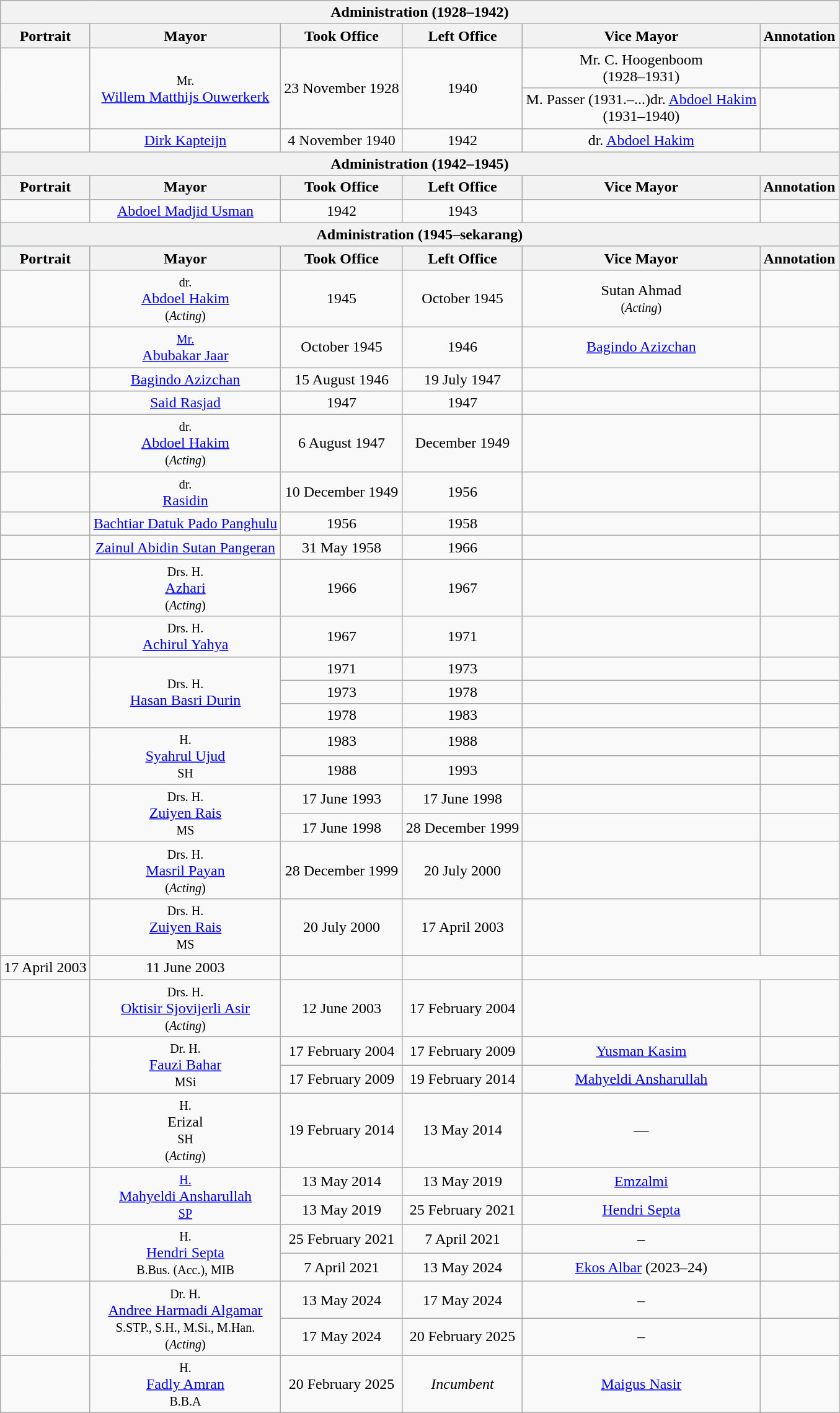<table class="wikitable mw-collapsible" style="text-align:center;">
<tr>
<th colspan=10><strong> Administration (1928–1942)</strong></th>
</tr>
<tr style="background-color:#cfc;">
<th>Portrait</th>
<th>Mayor</th>
<th>Took Office</th>
<th>Left Office</th>
<th>Vice Mayor</th>
<th>Annotation</th>
</tr>
<tr>
<td rowspan=2></td>
<td rowspan=2><small>Mr.</small><br> <a href='#'>Willem Matthijs Ouwerkerk</a></td>
<td rowspan=2>23 November 1928</td>
<td rowspan=2>1940</td>
<td>Mr. C. Hoogenboom<br>(1928–1931)</td>
<td></td>
</tr>
<tr>
<td>M. Passer (1931.–...)dr. <a href='#'>Abdoel Hakim</a><br>(1931–1940)</td>
<td></td>
</tr>
<tr>
<td></td>
<td><a href='#'>Dirk Kapteijn</a></td>
<td>4 November 1940</td>
<td>1942</td>
<td>dr. <a href='#'>Abdoel Hakim</a></td>
<td></td>
</tr>
<tr>
<th colspan=10><strong> Administration (1942–1945)</strong></th>
</tr>
<tr style="background-color:#cfc;">
<th>Portrait</th>
<th>Mayor</th>
<th>Took Office</th>
<th>Left Office</th>
<th>Vice Mayor</th>
<th>Annotation</th>
</tr>
<tr>
<td></td>
<td><a href='#'>Abdoel Madjid Usman</a></td>
<td>1942</td>
<td>1943</td>
<td></td>
<td></td>
</tr>
<tr>
<th colspan="10"><strong>  Administration (1945–sekarang)</strong></th>
</tr>
<tr style="background-color:#cfc;">
<th>Portrait</th>
<th>Mayor</th>
<th>Took Office</th>
<th>Left Office</th>
<th>Vice Mayor</th>
<th>Annotation</th>
</tr>
<tr>
<td></td>
<td><small>dr.</small><br><a href='#'>Abdoel Hakim</a><br><small>(<em>Acting</em>)</small></td>
<td>1945</td>
<td>October 1945</td>
<td>Sutan Ahmad<br><small>(<em>Acting</em>)</small></td>
<td></td>
</tr>
<tr>
<td></td>
<td><a href='#'><small>Mr.</small><br>Abubakar Jaar</a></td>
<td>October 1945</td>
<td>1946</td>
<td><a href='#'>Bagindo Azizchan</a></td>
<td></td>
</tr>
<tr>
<td></td>
<td><a href='#'>Bagindo Azizchan</a></td>
<td>15 August 1946</td>
<td>19 July 1947</td>
<td></td>
<td></td>
</tr>
<tr>
<td></td>
<td><a href='#'>Said Rasjad</a></td>
<td>1947</td>
<td>1947</td>
<td></td>
<td></td>
</tr>
<tr>
<td></td>
<td><small>dr.</small><br><a href='#'>Abdoel Hakim</a><br><small>(<em>Acting</em>)</small></td>
<td>6 August 1947</td>
<td>December 1949</td>
<td></td>
<td></td>
</tr>
<tr>
<td></td>
<td><small>dr.</small><br><a href='#'>Rasidin</a></td>
<td>10 December 1949</td>
<td>1956</td>
<td></td>
<td></td>
</tr>
<tr>
<td></td>
<td><a href='#'>Bachtiar Datuk Pado Panghulu</a></td>
<td>1956</td>
<td>1958</td>
<td></td>
<td></td>
</tr>
<tr>
<td></td>
<td><a href='#'>Zainul Abidin Sutan Pangeran</a></td>
<td>31 May 1958</td>
<td>1966</td>
<td></td>
<td></td>
</tr>
<tr>
<td></td>
<td><small>Drs. H.</small><br><a href='#'>Azhari</a><br><small>(<em>Acting</em>)</small></td>
<td>1966</td>
<td>1967</td>
<td></td>
<td></td>
</tr>
<tr>
<td></td>
<td><small>Drs. H.</small><br><a href='#'>Achirul Yahya</a></td>
<td>1967</td>
<td>1971</td>
<td></td>
<td></td>
</tr>
<tr>
<td rowspan="3"></td>
<td rowspan="3"><small>Drs. H.</small><br><a href='#'>Hasan Basri Durin</a></td>
<td>1971</td>
<td>1973</td>
<td></td>
<td></td>
</tr>
<tr>
<td>1973</td>
<td>1978</td>
<td></td>
<td></td>
</tr>
<tr>
<td>1978</td>
<td>1983</td>
<td></td>
<td></td>
</tr>
<tr>
<td rowspan="2"></td>
<td rowspan="2"><small>H.</small><br><a href='#'>Syahrul Ujud</a><br><small>SH</small></td>
<td>1983</td>
<td>1988</td>
<td></td>
<td></td>
</tr>
<tr>
<td>1988</td>
<td>1993</td>
<td></td>
<td></td>
</tr>
<tr>
<td rowspan="2"></td>
<td rowspan="2"><small>Drs. H.</small><br><a href='#'>Zuiyen Rais</a><br><small>MS</small></td>
<td>17 June 1993</td>
<td>17 June 1998</td>
<td></td>
<td></td>
</tr>
<tr>
<td>17 June 1998</td>
<td>28 December 1999</td>
<td></td>
<td></td>
</tr>
<tr>
<td></td>
<td><small>Drs. H.</small><br><a href='#'>Masril Payan</a><br><small>(<em>Acting</em>)</small></td>
<td>28 December 1999</td>
<td>20 July 2000</td>
<td></td>
<td></td>
</tr>
<tr>
<td rowspan="2"></td>
<td rowspan="2"><small>Drs. H.</small><br><a href='#'>Zuiyen Rais</a><small><br> MS</small></td>
<td>20 July 2000</td>
<td>17 April 2003</td>
<td></td>
<td></td>
</tr>
<tr>
</tr>
<tr>
<td>17 April 2003</td>
<td>11 June 2003</td>
<td></td>
<td></td>
</tr>
<tr>
<td></td>
<td><small>Drs. H.</small><br><a href='#'>Oktisir Sjovijerli Asir</a><br><small>(<em>Acting</em>)</small></td>
<td>12 June 2003</td>
<td>17 February 2004</td>
<td></td>
<td></td>
</tr>
<tr>
<td rowspan=2></td>
<td rowspan=2><small>Dr. H.</small><br><a href='#'>Fauzi Bahar</a><small><br> MSi</small></td>
<td>17 February 2004</td>
<td>17 February 2009</td>
<td><a href='#'>Yusman Kasim</a></td>
<td></td>
</tr>
<tr>
<td>17 February 2009</td>
<td>19 February 2014</td>
<td><a href='#'>Mahyeldi Ansharullah</a></td>
<td></td>
</tr>
<tr>
<td></td>
<td><small>H.</small><br>Erizal<small><br> SH<br>(<em>Acting</em>)</small></td>
<td>19 February 2014</td>
<td>13 May 2014</td>
<td>—</td>
<td></td>
</tr>
<tr>
<td rowspan=2></td>
<td rowspan=2><a href='#'><small>H.</small><br>Mahyeldi Ansharullah<small><br> SP</small></a></td>
<td>13 May 2014</td>
<td>13 May 2019</td>
<td><a href='#'>Emzalmi</a></td>
<td></td>
</tr>
<tr>
<td>13 May 2019</td>
<td>25 February 2021</td>
<td><a href='#'>Hendri Septa</a></td>
<td></td>
</tr>
<tr>
<td rowspan=2></td>
<td rowspan=2><small>H.</small><br><a href='#'>Hendri Septa</a><br><small>B.Bus. (Acc.), MIB</small></td>
<td>25 February 2021</td>
<td>7 April 2021</td>
<td>–</td>
<td><br></td>
</tr>
<tr>
<td>7 April 2021</td>
<td>13 May 2024</td>
<td><a href='#'>Ekos Albar</a> (2023–24)</td>
<td></td>
</tr>
<tr>
<td rowspan="2"></td>
<td rowspan="2"><small>Dr. H.</small><br><a href='#'>Andree Harmadi Algamar</a><br><small>S.STP., S.H., M.Si., M.Han.<br>(<em>Acting</em>)</small></td>
<td>13 May 2024</td>
<td>17 May 2024</td>
<td>–</td>
<td><br></td>
</tr>
<tr>
<td>17 May 2024</td>
<td>20 February 2025</td>
<td>–</td>
<td><br></td>
</tr>
<tr>
<td></td>
<td><small>H.</small><br><a href='#'>Fadly Amran</a><small><br> B.B.A</small></td>
<td>20 February 2025</td>
<td><em>Incumbent</em></td>
<td><a href='#'>Maigus Nasir</a></td>
<td></td>
</tr>
<tr>
</tr>
</table>
